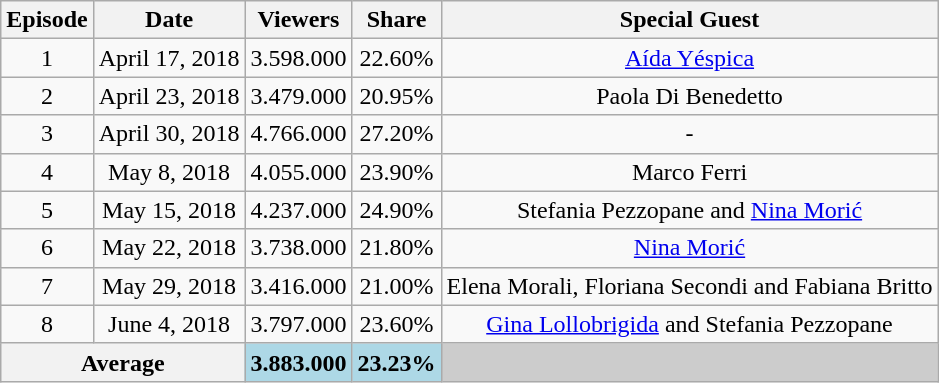<table class="wikitable" style="text-align:center;">
<tr>
<th>Episode</th>
<th>Date</th>
<th>Viewers</th>
<th>Share</th>
<th>Special Guest</th>
</tr>
<tr>
<td>1</td>
<td>April 17, 2018</td>
<td>3.598.000</td>
<td>22.60%</td>
<td><a href='#'>Aída Yéspica</a></td>
</tr>
<tr>
<td>2</td>
<td>April 23, 2018</td>
<td>3.479.000</td>
<td>20.95%</td>
<td>Paola Di Benedetto</td>
</tr>
<tr>
<td>3</td>
<td>April 30, 2018</td>
<td>4.766.000</td>
<td>27.20%</td>
<td>-</td>
</tr>
<tr>
<td>4</td>
<td>May 8, 2018</td>
<td>4.055.000</td>
<td>23.90%</td>
<td>Marco Ferri</td>
</tr>
<tr>
<td>5</td>
<td>May 15, 2018</td>
<td>4.237.000</td>
<td>24.90%</td>
<td>Stefania Pezzopane and <a href='#'>Nina Morić</a></td>
</tr>
<tr>
<td>6</td>
<td>May 22, 2018</td>
<td>3.738.000</td>
<td>21.80%</td>
<td><a href='#'>Nina Morić</a></td>
</tr>
<tr>
<td>7</td>
<td>May 29, 2018</td>
<td>3.416.000</td>
<td>21.00%</td>
<td>Elena Morali, Floriana Secondi and Fabiana Britto</td>
</tr>
<tr>
<td>8</td>
<td>June 4, 2018</td>
<td>3.797.000</td>
<td>23.60%</td>
<td><a href='#'>Gina Lollobrigida</a> and Stefania Pezzopane</td>
</tr>
<tr>
<th colspan="2">Average</th>
<td bgcolor="lightblue"><strong>3.883.000</strong></td>
<td bgcolor="lightblue"><strong>23.23%</strong></td>
<td bgcolor="#CCC"></td>
</tr>
</table>
